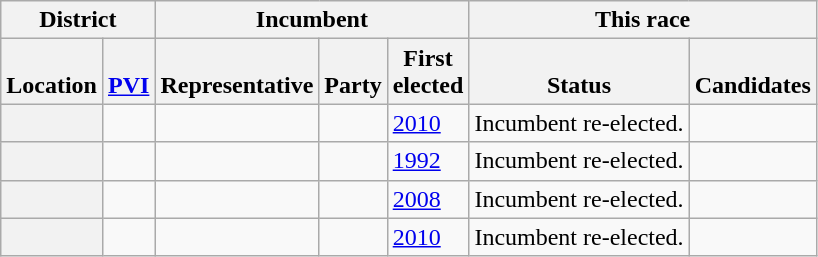<table class="wikitable sortable">
<tr valign=bottom>
<th colspan=2>District</th>
<th colspan=3>Incumbent</th>
<th colspan=2>This race</th>
</tr>
<tr valign=bottom>
<th>Location</th>
<th><a href='#'>PVI</a></th>
<th>Representative</th>
<th>Party</th>
<th>First<br>elected</th>
<th>Status</th>
<th>Candidates</th>
</tr>
<tr>
<th></th>
<td></td>
<td></td>
<td></td>
<td><a href='#'>2010</a></td>
<td>Incumbent re-elected.</td>
<td nowrap></td>
</tr>
<tr>
<th></th>
<td></td>
<td></td>
<td></td>
<td><a href='#'>1992</a></td>
<td>Incumbent re-elected.</td>
<td nowrap></td>
</tr>
<tr>
<th></th>
<td></td>
<td></td>
<td></td>
<td><a href='#'>2008</a></td>
<td>Incumbent re-elected.</td>
<td nowrap></td>
</tr>
<tr>
<th></th>
<td></td>
<td></td>
<td></td>
<td><a href='#'>2010</a></td>
<td>Incumbent re-elected.</td>
<td nowrap><br></td>
</tr>
</table>
